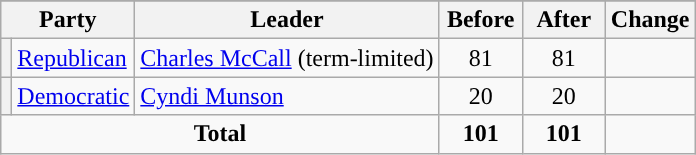<table class="wikitable" style="text-align:center;">
<tr>
</tr>
<tr>
<th colspan="2">Party</th>
<th>Leader</th>
<th style="width:3em">Before</th>
<th style="width:3em">After</th>
<th style="width:3em">Change</th>
</tr>
<tr>
<th style="background-color:"></th>
<td style="text-align:left;"><a href='#'>Republican</a></td>
<td style="text-align:left;"><a href='#'>Charles McCall</a> (term-limited)</td>
<td>81</td>
<td>81</td>
<td></td>
</tr>
<tr>
<th style="background-color:"></th>
<td style="text-align:left;"><a href='#'>Democratic</a></td>
<td style="text-align:left;"><a href='#'>Cyndi Munson</a></td>
<td>20</td>
<td>20</td>
<td></td>
</tr>
<tr>
<td colspan="3"><strong>Total</strong></td>
<td><strong>101</strong></td>
<td><strong>101</strong></td>
<td></td>
</tr>
</table>
